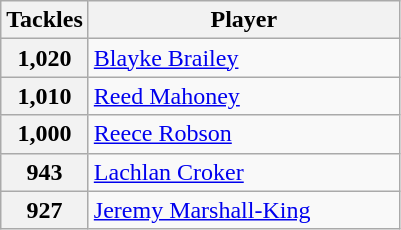<table class="wikitable" style="text-align:left;">
<tr>
<th width=50>Tackles</th>
<th width=200>Player</th>
</tr>
<tr>
<th>1,020</th>
<td> <a href='#'>Blayke Brailey</a></td>
</tr>
<tr>
<th>1,010</th>
<td> <a href='#'>Reed Mahoney</a></td>
</tr>
<tr>
<th>1,000</th>
<td> <a href='#'>Reece Robson</a></td>
</tr>
<tr>
<th>943</th>
<td> <a href='#'>Lachlan Croker</a></td>
</tr>
<tr>
<th>927</th>
<td> <a href='#'>Jeremy Marshall-King</a></td>
</tr>
</table>
